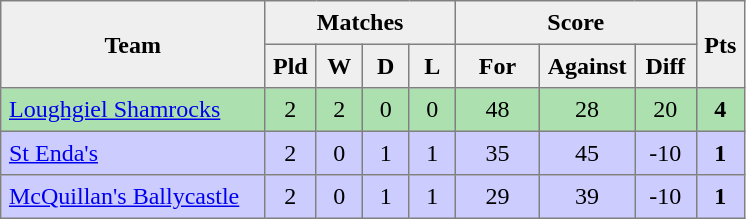<table style=border-collapse:collapse border=1 cellspacing=0 cellpadding=5>
<tr align=center bgcolor=#efefef>
<th rowspan=2 width=165>Team</th>
<th colspan=4>Matches</th>
<th colspan=3>Score</th>
<th rowspan=2width=20>Pts</th>
</tr>
<tr align=center bgcolor=#efefef>
<th width=20>Pld</th>
<th width=20>W</th>
<th width=20>D</th>
<th width=20>L</th>
<th width=45>For</th>
<th width=45>Against</th>
<th width=30>Diff</th>
</tr>
<tr align=center style="background:#ACE1AF;">
<td style="text-align:left;"><a href='#'>Loughgiel Shamrocks</a></td>
<td>2</td>
<td>2</td>
<td>0</td>
<td>0</td>
<td>48</td>
<td>28</td>
<td>20</td>
<td><strong>4</strong></td>
</tr>
<tr align=center  style="background:#ccccff;">
<td style="text-align:left;"><a href='#'>St Enda's</a></td>
<td>2</td>
<td>0</td>
<td>1</td>
<td>1</td>
<td>35</td>
<td>45</td>
<td>-10</td>
<td><strong>1</strong></td>
</tr>
<tr align=center style="background:#ccccff;">
<td style="text-align:left;"><a href='#'>McQuillan's Ballycastle</a></td>
<td>2</td>
<td>0</td>
<td>1</td>
<td>1</td>
<td>29</td>
<td>39</td>
<td>-10</td>
<td><strong>1</strong></td>
</tr>
</table>
